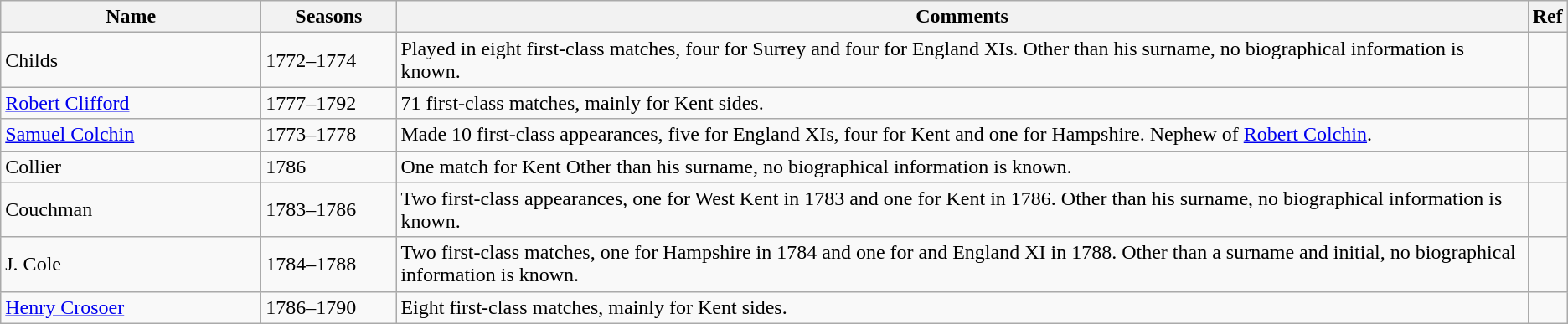<table class="wikitable">
<tr>
<th style="width:200px">Name</th>
<th style="width: 100px">Seasons</th>
<th>Comments</th>
<th>Ref</th>
</tr>
<tr>
<td>Childs</td>
<td>1772–1774</td>
<td>Played in eight first-class matches, four for Surrey and four for England XIs. Other than his surname, no biographical information is known.</td>
<td></td>
</tr>
<tr>
<td><a href='#'>Robert Clifford</a></td>
<td>1777–1792</td>
<td>71 first-class matches, mainly for Kent sides.</td>
<td></td>
</tr>
<tr>
<td><a href='#'>Samuel Colchin</a></td>
<td>1773–1778</td>
<td>Made 10 first-class appearances, five for England XIs, four for Kent and one for Hampshire. Nephew of <a href='#'>Robert Colchin</a>.</td>
<td></td>
</tr>
<tr>
<td>Collier</td>
<td>1786</td>
<td>One match for Kent Other than his surname, no biographical information is known.</td>
<td></td>
</tr>
<tr>
<td>Couchman</td>
<td>1783–1786</td>
<td>Two first-class appearances, one for West Kent in 1783 and one for Kent in 1786. Other than his surname, no biographical information is known.</td>
<td></td>
</tr>
<tr>
<td>J. Cole</td>
<td>1784–1788</td>
<td>Two first-class matches, one for Hampshire in 1784 and one for and England XI in 1788. Other than a surname and initial, no biographical information is known.</td>
<td></td>
</tr>
<tr>
<td><a href='#'>Henry Crosoer</a></td>
<td>1786–1790</td>
<td>Eight first-class matches, mainly for Kent sides.</td>
<td></td>
</tr>
</table>
